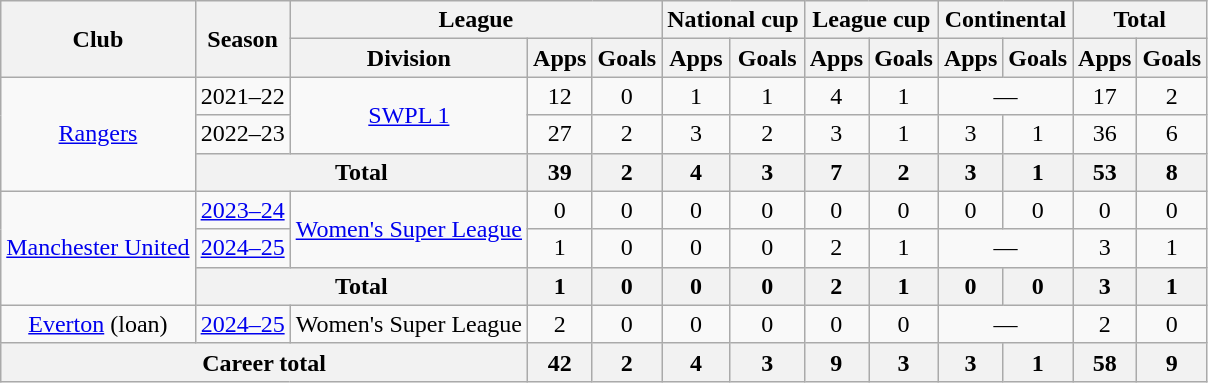<table class="wikitable" style="text-align:center">
<tr>
<th rowspan="2">Club</th>
<th rowspan="2">Season</th>
<th colspan="3">League</th>
<th colspan="2">National cup</th>
<th colspan="2">League cup</th>
<th colspan="2">Continental</th>
<th colspan="2">Total</th>
</tr>
<tr>
<th>Division</th>
<th>Apps</th>
<th>Goals</th>
<th>Apps</th>
<th>Goals</th>
<th>Apps</th>
<th>Goals</th>
<th>Apps</th>
<th>Goals</th>
<th>Apps</th>
<th>Goals</th>
</tr>
<tr>
<td rowspan="3"><a href='#'>Rangers</a></td>
<td>2021–22<br></td>
<td rowspan="2"><a href='#'>SWPL 1</a></td>
<td>12</td>
<td>0</td>
<td>1</td>
<td>1</td>
<td>4</td>
<td>1</td>
<td colspan="2">—</td>
<td>17</td>
<td>2</td>
</tr>
<tr>
<td>2022–23</td>
<td>27</td>
<td>2</td>
<td>3</td>
<td>2</td>
<td>3</td>
<td>1</td>
<td>3</td>
<td>1</td>
<td>36</td>
<td>6</td>
</tr>
<tr>
<th colspan="2">Total</th>
<th>39</th>
<th>2</th>
<th>4</th>
<th>3</th>
<th>7</th>
<th>2</th>
<th>3</th>
<th>1</th>
<th>53</th>
<th>8</th>
</tr>
<tr>
<td rowspan="3"><a href='#'>Manchester United</a></td>
<td><a href='#'>2023–24</a></td>
<td rowspan="2"><a href='#'>Women's Super League</a></td>
<td>0</td>
<td>0</td>
<td>0</td>
<td>0</td>
<td>0</td>
<td>0</td>
<td>0</td>
<td>0</td>
<td>0</td>
<td>0</td>
</tr>
<tr>
<td><a href='#'>2024–25</a></td>
<td>1</td>
<td>0</td>
<td>0</td>
<td>0</td>
<td>2</td>
<td>1</td>
<td colspan="2">—</td>
<td>3</td>
<td>1</td>
</tr>
<tr>
<th colspan="2">Total</th>
<th>1</th>
<th>0</th>
<th>0</th>
<th>0</th>
<th>2</th>
<th>1</th>
<th>0</th>
<th>0</th>
<th>3</th>
<th>1</th>
</tr>
<tr>
<td><a href='#'>Everton</a> (loan)</td>
<td><a href='#'>2024–25</a></td>
<td>Women's Super League</td>
<td>2</td>
<td>0</td>
<td>0</td>
<td>0</td>
<td>0</td>
<td>0</td>
<td colspan="2">—</td>
<td>2</td>
<td>0</td>
</tr>
<tr>
<th colspan="3">Career total</th>
<th>42</th>
<th>2</th>
<th>4</th>
<th>3</th>
<th>9</th>
<th>3</th>
<th>3</th>
<th>1</th>
<th>58</th>
<th>9</th>
</tr>
</table>
